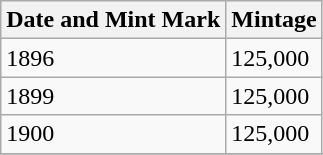<table class="wikitable">
<tr>
<th>Date and Mint Mark</th>
<th>Mintage</th>
</tr>
<tr>
<td>1896</td>
<td>125,000</td>
</tr>
<tr>
<td>1899</td>
<td>125,000</td>
</tr>
<tr>
<td>1900</td>
<td>125,000</td>
</tr>
<tr>
</tr>
</table>
